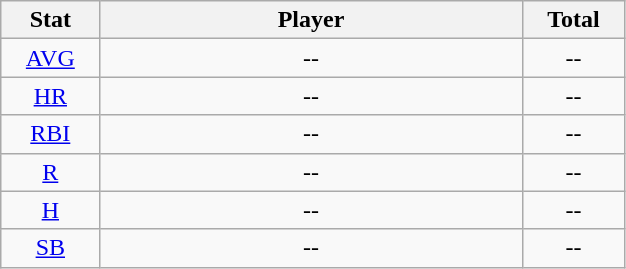<table class="wikitable" width="33%" style="text-align:center;">
<tr>
<th width="5%">Stat</th>
<th width="30%">Player</th>
<th width="5%">Total</th>
</tr>
<tr>
<td><a href='#'>AVG</a></td>
<td>--</td>
<td>--</td>
</tr>
<tr>
<td><a href='#'>HR</a></td>
<td>--</td>
<td>--</td>
</tr>
<tr>
<td><a href='#'>RBI</a></td>
<td>--</td>
<td>--</td>
</tr>
<tr>
<td><a href='#'>R</a></td>
<td>--</td>
<td>--</td>
</tr>
<tr>
<td><a href='#'>H</a></td>
<td>--</td>
<td>--</td>
</tr>
<tr>
<td><a href='#'>SB</a></td>
<td>--</td>
<td>--</td>
</tr>
</table>
